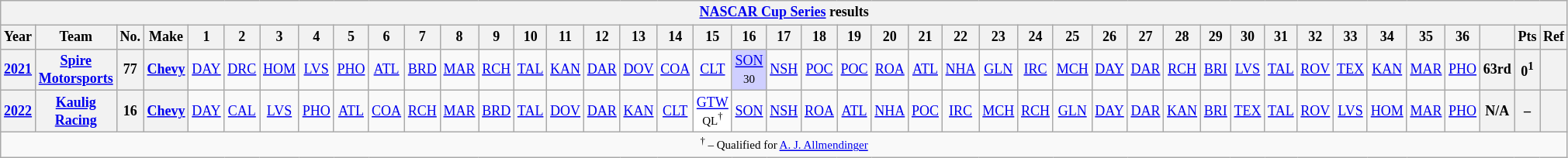<table class="wikitable" style="text-align:center; font-size:75%">
<tr>
<th colspan=43><a href='#'>NASCAR Cup Series</a> results</th>
</tr>
<tr>
<th>Year</th>
<th>Team</th>
<th>No.</th>
<th>Make</th>
<th>1</th>
<th>2</th>
<th>3</th>
<th>4</th>
<th>5</th>
<th>6</th>
<th>7</th>
<th>8</th>
<th>9</th>
<th>10</th>
<th>11</th>
<th>12</th>
<th>13</th>
<th>14</th>
<th>15</th>
<th>16</th>
<th>17</th>
<th>18</th>
<th>19</th>
<th>20</th>
<th>21</th>
<th>22</th>
<th>23</th>
<th>24</th>
<th>25</th>
<th>26</th>
<th>27</th>
<th>28</th>
<th>29</th>
<th>30</th>
<th>31</th>
<th>32</th>
<th>33</th>
<th>34</th>
<th>35</th>
<th>36</th>
<th></th>
<th>Pts</th>
<th>Ref</th>
</tr>
<tr>
<th><a href='#'>2021</a></th>
<th><a href='#'>Spire Motorsports</a></th>
<th>77</th>
<th><a href='#'>Chevy</a></th>
<td><a href='#'>DAY</a></td>
<td><a href='#'>DRC</a></td>
<td><a href='#'>HOM</a></td>
<td><a href='#'>LVS</a></td>
<td><a href='#'>PHO</a></td>
<td><a href='#'>ATL</a></td>
<td><a href='#'>BRD</a></td>
<td><a href='#'>MAR</a></td>
<td><a href='#'>RCH</a></td>
<td><a href='#'>TAL</a></td>
<td><a href='#'>KAN</a></td>
<td><a href='#'>DAR</a></td>
<td><a href='#'>DOV</a></td>
<td><a href='#'>COA</a></td>
<td><a href='#'>CLT</a></td>
<td style="background:#CFCFFF;"><a href='#'>SON</a><br><small>30</small></td>
<td><a href='#'>NSH</a></td>
<td><a href='#'>POC</a></td>
<td><a href='#'>POC</a></td>
<td><a href='#'>ROA</a></td>
<td><a href='#'>ATL</a></td>
<td><a href='#'>NHA</a></td>
<td><a href='#'>GLN</a></td>
<td><a href='#'>IRC</a></td>
<td><a href='#'>MCH</a></td>
<td><a href='#'>DAY</a></td>
<td><a href='#'>DAR</a></td>
<td><a href='#'>RCH</a></td>
<td><a href='#'>BRI</a></td>
<td><a href='#'>LVS</a></td>
<td><a href='#'>TAL</a></td>
<td><a href='#'>ROV</a></td>
<td><a href='#'>TEX</a></td>
<td><a href='#'>KAN</a></td>
<td><a href='#'>MAR</a></td>
<td><a href='#'>PHO</a></td>
<th>63rd</th>
<th>0<sup>1</sup></th>
<th></th>
</tr>
<tr>
<th><a href='#'>2022</a></th>
<th><a href='#'>Kaulig Racing</a></th>
<th>16</th>
<th><a href='#'>Chevy</a></th>
<td><a href='#'>DAY</a></td>
<td><a href='#'>CAL</a></td>
<td><a href='#'>LVS</a></td>
<td><a href='#'>PHO</a></td>
<td><a href='#'>ATL</a></td>
<td><a href='#'>COA</a></td>
<td><a href='#'>RCH</a></td>
<td><a href='#'>MAR</a></td>
<td><a href='#'>BRD</a></td>
<td><a href='#'>TAL</a></td>
<td><a href='#'>DOV</a></td>
<td><a href='#'>DAR</a></td>
<td><a href='#'>KAN</a></td>
<td><a href='#'>CLT</a></td>
<td style="background:#FFFFFF;"><a href='#'>GTW</a><br><small>QL<sup>†</sup></small></td>
<td><a href='#'>SON</a></td>
<td><a href='#'>NSH</a></td>
<td><a href='#'>ROA</a></td>
<td><a href='#'>ATL</a></td>
<td><a href='#'>NHA</a></td>
<td><a href='#'>POC</a></td>
<td><a href='#'>IRC</a></td>
<td><a href='#'>MCH</a></td>
<td><a href='#'>RCH</a></td>
<td><a href='#'>GLN</a></td>
<td><a href='#'>DAY</a></td>
<td><a href='#'>DAR</a></td>
<td><a href='#'>KAN</a></td>
<td><a href='#'>BRI</a></td>
<td><a href='#'>TEX</a></td>
<td><a href='#'>TAL</a></td>
<td><a href='#'>ROV</a></td>
<td><a href='#'>LVS</a></td>
<td><a href='#'>HOM</a></td>
<td><a href='#'>MAR</a></td>
<td><a href='#'>PHO</a></td>
<th>N/A</th>
<th>–</th>
<th></th>
</tr>
<tr>
<td colspan=43><small><sup>†</sup> – Qualified for <a href='#'>A. J. Allmendinger</a></small></td>
</tr>
</table>
